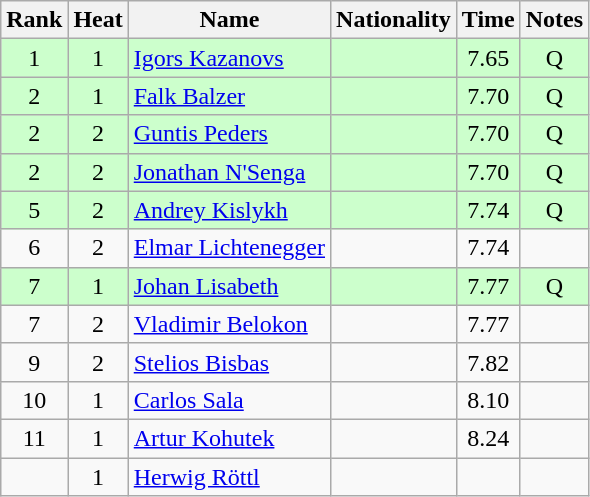<table class="wikitable sortable" style="text-align:center">
<tr>
<th>Rank</th>
<th>Heat</th>
<th>Name</th>
<th>Nationality</th>
<th>Time</th>
<th>Notes</th>
</tr>
<tr bgcolor=ccffcc>
<td>1</td>
<td>1</td>
<td align="left"><a href='#'>Igors Kazanovs</a></td>
<td align=left></td>
<td>7.65</td>
<td>Q</td>
</tr>
<tr bgcolor=ccffcc>
<td>2</td>
<td>1</td>
<td align="left"><a href='#'>Falk Balzer</a></td>
<td align=left></td>
<td>7.70</td>
<td>Q</td>
</tr>
<tr bgcolor=ccffcc>
<td>2</td>
<td>2</td>
<td align="left"><a href='#'>Guntis Peders</a></td>
<td align=left></td>
<td>7.70</td>
<td>Q</td>
</tr>
<tr bgcolor=ccffcc>
<td>2</td>
<td>2</td>
<td align="left"><a href='#'>Jonathan N'Senga</a></td>
<td align=left></td>
<td>7.70</td>
<td>Q</td>
</tr>
<tr bgcolor=ccffcc>
<td>5</td>
<td>2</td>
<td align="left"><a href='#'>Andrey Kislykh</a></td>
<td align=left></td>
<td>7.74</td>
<td>Q</td>
</tr>
<tr>
<td>6</td>
<td>2</td>
<td align="left"><a href='#'>Elmar Lichtenegger</a></td>
<td align=left></td>
<td>7.74</td>
<td></td>
</tr>
<tr bgcolor=ccffcc>
<td>7</td>
<td>1</td>
<td align="left"><a href='#'>Johan Lisabeth</a></td>
<td align=left></td>
<td>7.77</td>
<td>Q</td>
</tr>
<tr>
<td>7</td>
<td>2</td>
<td align="left"><a href='#'>Vladimir Belokon</a></td>
<td align=left></td>
<td>7.77</td>
<td></td>
</tr>
<tr>
<td>9</td>
<td>2</td>
<td align="left"><a href='#'>Stelios Bisbas</a></td>
<td align=left></td>
<td>7.82</td>
<td></td>
</tr>
<tr>
<td>10</td>
<td>1</td>
<td align="left"><a href='#'>Carlos Sala</a></td>
<td align=left></td>
<td>8.10</td>
<td></td>
</tr>
<tr>
<td>11</td>
<td>1</td>
<td align="left"><a href='#'>Artur Kohutek</a></td>
<td align=left></td>
<td>8.24</td>
<td></td>
</tr>
<tr>
<td></td>
<td>1</td>
<td align="left"><a href='#'>Herwig Röttl</a></td>
<td align=left></td>
<td></td>
<td></td>
</tr>
</table>
